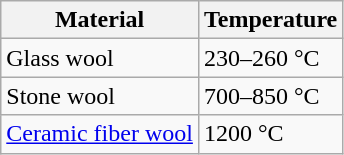<table class="wikitable">
<tr>
<th>Material</th>
<th>Temperature</th>
</tr>
<tr>
<td>Glass wool</td>
<td>230–260 °C</td>
</tr>
<tr>
<td>Stone wool</td>
<td>700–850 °C</td>
</tr>
<tr>
<td><a href='#'>Ceramic fiber wool</a></td>
<td>1200 °C</td>
</tr>
</table>
